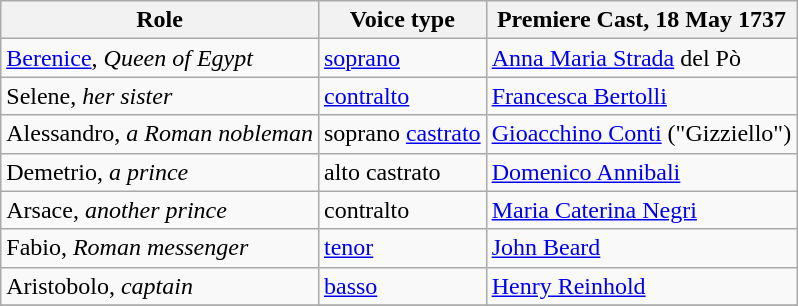<table class="wikitable">
<tr>
<th>Role</th>
<th>Voice type</th>
<th>Premiere Cast, 18 May 1737<br></th>
</tr>
<tr>
<td><a href='#'>Berenice</a>, <em>Queen of Egypt</em></td>
<td><a href='#'>soprano</a></td>
<td><a href='#'>Anna Maria Strada</a> del Pò</td>
</tr>
<tr>
<td>Selene, <em>her sister</em></td>
<td><a href='#'>contralto</a></td>
<td><a href='#'>Francesca Bertolli</a></td>
</tr>
<tr>
<td>Alessandro, <em>a Roman nobleman</em></td>
<td>soprano <a href='#'>castrato</a></td>
<td><a href='#'>Gioacchino Conti</a> ("Gizziello")</td>
</tr>
<tr>
<td>Demetrio, <em>a prince</em></td>
<td>alto castrato</td>
<td><a href='#'>Domenico Annibali</a></td>
</tr>
<tr>
<td>Arsace, <em>another prince</em></td>
<td>contralto</td>
<td><a href='#'>Maria Caterina Negri</a></td>
</tr>
<tr>
<td>Fabio, <em>Roman messenger</em></td>
<td><a href='#'>tenor</a></td>
<td><a href='#'>John Beard</a></td>
</tr>
<tr>
<td>Aristobolo, <em>captain</em></td>
<td><a href='#'>basso</a></td>
<td><a href='#'>Henry Reinhold</a></td>
</tr>
<tr>
</tr>
</table>
